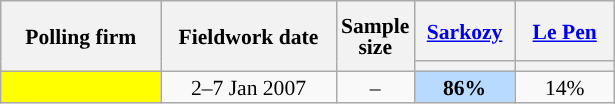<table class="wikitable sortable" style="text-align:center;font-size:90%;line-height:14px;">
<tr style="height:40px;">
<th style="width:100px;" rowspan="2">Polling firm</th>
<th style="width:110px;" rowspan="2">Fieldwork date</th>
<th style="width:35px;" rowspan="2">Sample<br>size</th>
<th class="unsortable" style="width:60px;"><a href='#'>Sarkozy</a><br></th>
<th class="unsortable" style="width:60px;"><a href='#'>Le Pen</a><br></th>
</tr>
<tr>
<th style="background:"></th>
<th style="background:"></th>
</tr>
<tr>
<td style="background:yellow;"></td>
<td data-sort-value="2007-01-07">2–7 Jan 2007</td>
<td>–</td>
<td style="background:#B9DAFF;"><strong>86%</strong></td>
<td>14%</td>
</tr>
</table>
